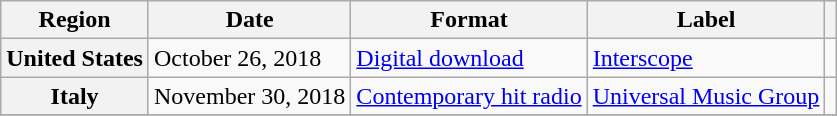<table class="wikitable plainrowheaders">
<tr>
<th scope="col">Region</th>
<th scope="col">Date</th>
<th scope="col">Format</th>
<th scope="col">Label</th>
<th scope="col"></th>
</tr>
<tr>
<th scope="row">United States</th>
<td>October 26, 2018</td>
<td><a href='#'>Digital download</a></td>
<td><a href='#'>Interscope</a></td>
<td style="text-align:center;"></td>
</tr>
<tr>
<th scope="row">Italy</th>
<td>November 30, 2018</td>
<td><a href='#'>Contemporary hit radio</a></td>
<td><a href='#'>Universal Music Group</a></td>
<td style="text-align:center;"></td>
</tr>
<tr>
</tr>
</table>
